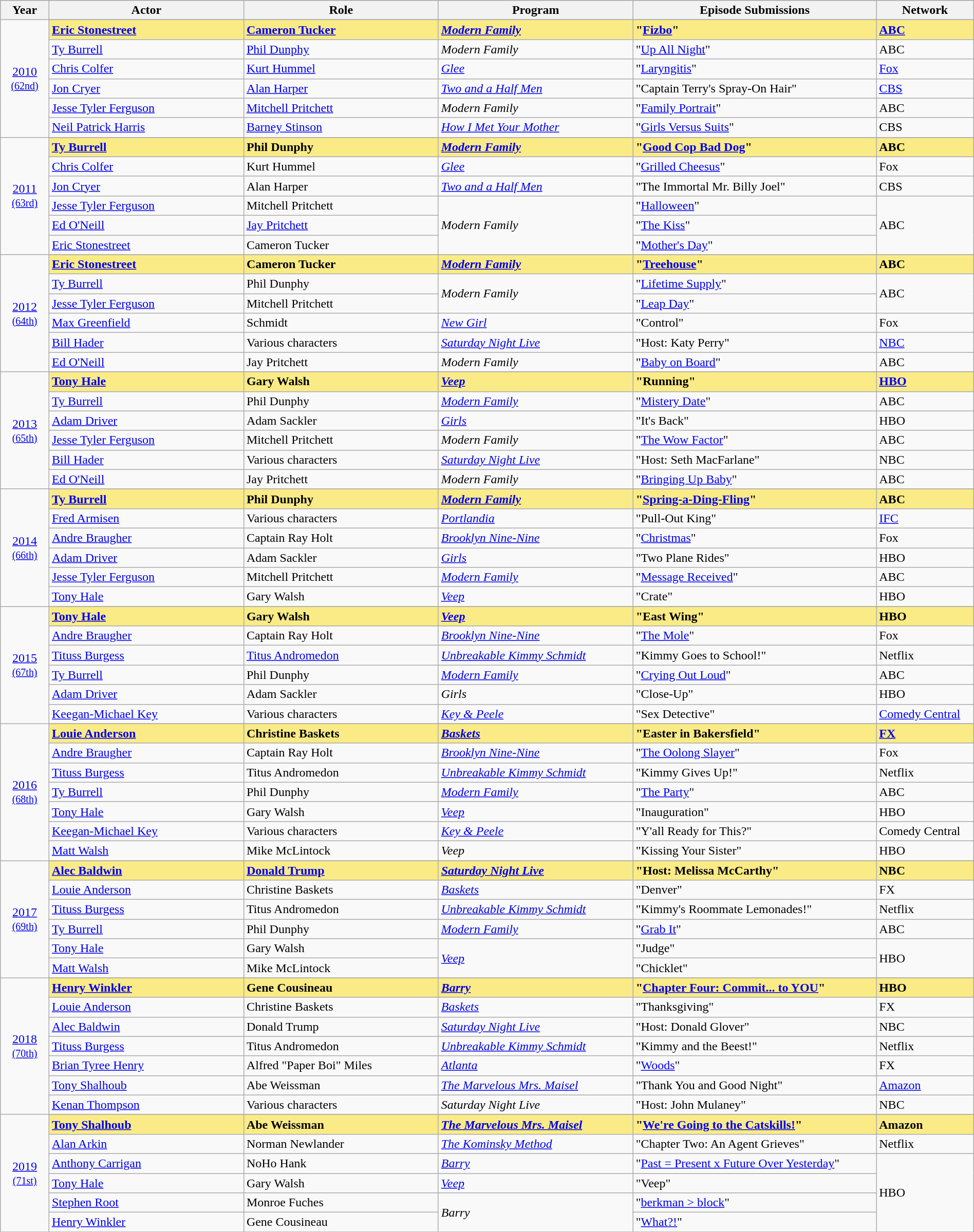<table class="wikitable" style="width:100%; text-align: left;">
<tr style="background:#bebebe;">
<th style="width:5%;">Year</th>
<th style="width:20%;">Actor</th>
<th style="width:20%;">Role</th>
<th style="width:20%;">Program</th>
<th style="width:25%;">Episode Submissions</th>
<th style="width:10%;">Network</th>
</tr>
<tr>
<td rowspan=7 style="text-align:center"><a href='#'>2010</a><br><small><a href='#'>(62nd)</a></small><br></td>
</tr>
<tr style="background:#FAEB86">
<td><strong><a href='#'>Eric Stonestreet</a></strong></td>
<td><strong><a href='#'>Cameron Tucker</a></strong></td>
<td><strong><em><a href='#'>Modern Family</a></em></strong></td>
<td><strong>"<a href='#'>Fizbo</a>"</strong></td>
<td><strong><a href='#'>ABC</a></strong></td>
</tr>
<tr>
<td><a href='#'>Ty Burrell</a></td>
<td><a href='#'>Phil Dunphy</a></td>
<td><em>Modern Family</em></td>
<td>"<a href='#'>Up All Night</a>"</td>
<td>ABC</td>
</tr>
<tr>
<td><a href='#'>Chris Colfer</a></td>
<td><a href='#'>Kurt Hummel</a></td>
<td><em><a href='#'>Glee</a></em></td>
<td>"<a href='#'>Laryngitis</a>"</td>
<td><a href='#'>Fox</a></td>
</tr>
<tr>
<td><a href='#'>Jon Cryer</a></td>
<td><a href='#'>Alan Harper</a></td>
<td><em><a href='#'>Two and a Half Men</a></em></td>
<td>"Captain Terry's Spray-On Hair"</td>
<td><a href='#'>CBS</a></td>
</tr>
<tr>
<td><a href='#'>Jesse Tyler Ferguson</a></td>
<td><a href='#'>Mitchell Pritchett</a></td>
<td><em>Modern Family</em></td>
<td>"<a href='#'>Family Portrait</a>"</td>
<td>ABC</td>
</tr>
<tr>
<td><a href='#'>Neil Patrick Harris</a></td>
<td><a href='#'>Barney Stinson</a></td>
<td><em><a href='#'>How I Met Your Mother</a></em></td>
<td>"<a href='#'>Girls Versus Suits</a>"</td>
<td>CBS</td>
</tr>
<tr>
<td rowspan=7 style="text-align:center"><a href='#'>2011</a><br><small><a href='#'>(63rd)</a></small><br></td>
</tr>
<tr style="background:#FAEB86">
<td><strong><a href='#'>Ty Burrell</a></strong></td>
<td><strong>Phil Dunphy</strong></td>
<td><strong><em><a href='#'>Modern Family</a></em></strong></td>
<td><strong>"<a href='#'>Good Cop Bad Dog</a>"</strong></td>
<td><strong>ABC</strong></td>
</tr>
<tr>
<td><a href='#'>Chris Colfer</a></td>
<td>Kurt Hummel</td>
<td><em><a href='#'>Glee</a></em></td>
<td>"<a href='#'>Grilled Cheesus</a>"</td>
<td>Fox</td>
</tr>
<tr>
<td><a href='#'>Jon Cryer</a></td>
<td>Alan Harper</td>
<td><em><a href='#'>Two and a Half Men</a></em></td>
<td>"The Immortal Mr. Billy Joel"</td>
<td>CBS</td>
</tr>
<tr>
<td><a href='#'>Jesse Tyler Ferguson</a></td>
<td>Mitchell Pritchett</td>
<td rowspan=3><em>Modern Family</em></td>
<td>"<a href='#'>Halloween</a>"</td>
<td rowspan=3>ABC</td>
</tr>
<tr>
<td><a href='#'>Ed O'Neill</a></td>
<td><a href='#'>Jay Pritchett</a></td>
<td>"<a href='#'>The Kiss</a>"</td>
</tr>
<tr>
<td><a href='#'>Eric Stonestreet</a></td>
<td>Cameron Tucker</td>
<td>"<a href='#'>Mother's Day</a>"</td>
</tr>
<tr>
<td rowspan=7 style="text-align:center"><a href='#'>2012</a><br><small><a href='#'>(64th)</a></small><br></td>
</tr>
<tr style="background:#FAEB86">
<td><strong><a href='#'>Eric Stonestreet</a></strong></td>
<td><strong>Cameron Tucker</strong></td>
<td><strong><em><a href='#'>Modern Family</a></em></strong></td>
<td><strong>"<a href='#'>Treehouse</a>"</strong></td>
<td><strong>ABC</strong></td>
</tr>
<tr>
<td><a href='#'>Ty Burrell</a></td>
<td>Phil Dunphy</td>
<td rowspan=2><em>Modern Family</em></td>
<td>"<a href='#'>Lifetime Supply</a>"</td>
<td rowspan=2>ABC</td>
</tr>
<tr>
<td><a href='#'>Jesse Tyler Ferguson</a></td>
<td>Mitchell Pritchett</td>
<td>"<a href='#'>Leap Day</a>"</td>
</tr>
<tr>
<td><a href='#'>Max Greenfield</a></td>
<td>Schmidt</td>
<td><em><a href='#'>New Girl</a></em></td>
<td>"Control"</td>
<td>Fox</td>
</tr>
<tr>
<td><a href='#'>Bill Hader</a></td>
<td>Various characters</td>
<td><em><a href='#'>Saturday Night Live</a></em></td>
<td>"Host: Katy Perry"</td>
<td><a href='#'>NBC</a></td>
</tr>
<tr>
<td><a href='#'>Ed O'Neill</a></td>
<td>Jay Pritchett</td>
<td><em>Modern Family</em></td>
<td>"<a href='#'>Baby on Board</a>"</td>
<td>ABC</td>
</tr>
<tr>
<td rowspan=7 style="text-align:center"><a href='#'>2013</a><br><small><a href='#'>(65th)</a></small><br></td>
</tr>
<tr style="background:#FAEB86">
<td><strong><a href='#'>Tony Hale</a></strong></td>
<td><strong>Gary Walsh</strong></td>
<td><strong><em><a href='#'>Veep</a></em></strong></td>
<td><strong>"Running"</strong></td>
<td><strong><a href='#'>HBO</a></strong></td>
</tr>
<tr>
<td><a href='#'>Ty Burrell</a></td>
<td>Phil Dunphy</td>
<td><em><a href='#'>Modern Family</a></em></td>
<td>"<a href='#'>Mistery Date</a>"</td>
<td>ABC</td>
</tr>
<tr>
<td><a href='#'>Adam Driver</a></td>
<td>Adam Sackler</td>
<td><em><a href='#'>Girls</a></em></td>
<td>"It's Back"</td>
<td>HBO</td>
</tr>
<tr>
<td><a href='#'>Jesse Tyler Ferguson</a></td>
<td>Mitchell Pritchett</td>
<td><em>Modern Family</em></td>
<td>"<a href='#'>The Wow Factor</a>"</td>
<td>ABC</td>
</tr>
<tr>
<td><a href='#'>Bill Hader</a></td>
<td>Various characters</td>
<td><em><a href='#'>Saturday Night Live</a></em></td>
<td>"Host: Seth MacFarlane"</td>
<td>NBC</td>
</tr>
<tr>
<td><a href='#'>Ed O'Neill</a></td>
<td>Jay Pritchett</td>
<td><em>Modern Family</em></td>
<td>"<a href='#'>Bringing Up Baby</a>"</td>
<td>ABC</td>
</tr>
<tr>
<td rowspan=7 style="text-align:center"><a href='#'>2014</a><br><small><a href='#'>(66th)</a></small><br></td>
</tr>
<tr style="background:#FAEB86">
<td><strong><a href='#'>Ty Burrell</a></strong></td>
<td><strong>Phil Dunphy</strong></td>
<td><strong><em><a href='#'>Modern Family</a></em></strong></td>
<td><strong>"<a href='#'>Spring-a-Ding-Fling</a>"</strong></td>
<td><strong>ABC</strong></td>
</tr>
<tr>
<td><a href='#'>Fred Armisen</a></td>
<td>Various characters</td>
<td><em><a href='#'>Portlandia</a></em></td>
<td>"Pull-Out King"</td>
<td><a href='#'>IFC</a></td>
</tr>
<tr>
<td><a href='#'>Andre Braugher</a></td>
<td>Captain Ray Holt</td>
<td><em><a href='#'>Brooklyn Nine-Nine</a></em></td>
<td>"<a href='#'>Christmas</a>"</td>
<td>Fox</td>
</tr>
<tr>
<td><a href='#'>Adam Driver</a></td>
<td>Adam Sackler</td>
<td><em><a href='#'>Girls</a></em></td>
<td>"Two Plane Rides"</td>
<td>HBO</td>
</tr>
<tr>
<td><a href='#'>Jesse Tyler Ferguson</a></td>
<td>Mitchell Pritchett</td>
<td><em><a href='#'>Modern Family</a></em></td>
<td>"<a href='#'>Message Received</a>"</td>
<td>ABC</td>
</tr>
<tr>
<td><a href='#'>Tony Hale</a></td>
<td>Gary Walsh</td>
<td><em><a href='#'>Veep</a></em></td>
<td>"Crate"</td>
<td>HBO</td>
</tr>
<tr>
<td rowspan=7 style="text-align:center"><a href='#'>2015</a><br><small><a href='#'>(67th)</a></small><br></td>
</tr>
<tr style="background:#FAEB86">
<td><strong><a href='#'>Tony Hale</a></strong></td>
<td><strong>Gary Walsh</strong></td>
<td><strong><em><a href='#'>Veep</a></em></strong></td>
<td><strong>"East Wing"</strong></td>
<td><strong>HBO</strong></td>
</tr>
<tr>
<td><a href='#'>Andre Braugher</a></td>
<td>Captain Ray Holt</td>
<td><em><a href='#'>Brooklyn Nine-Nine</a></em></td>
<td>"<a href='#'>The Mole</a>"</td>
<td>Fox</td>
</tr>
<tr>
<td><a href='#'>Tituss Burgess</a></td>
<td><a href='#'>Titus Andromedon</a></td>
<td><em><a href='#'>Unbreakable Kimmy Schmidt</a></em></td>
<td>"Kimmy Goes to School!"</td>
<td>Netflix</td>
</tr>
<tr>
<td><a href='#'>Ty Burrell</a></td>
<td>Phil Dunphy</td>
<td><em><a href='#'>Modern Family</a></em></td>
<td>"<a href='#'>Crying Out Loud</a>"</td>
<td>ABC</td>
</tr>
<tr>
<td><a href='#'>Adam Driver</a></td>
<td>Adam Sackler</td>
<td><em>Girls</em></td>
<td>"Close-Up"</td>
<td>HBO</td>
</tr>
<tr>
<td><a href='#'>Keegan-Michael Key</a></td>
<td>Various characters</td>
<td><em><a href='#'>Key & Peele</a></em></td>
<td>"Sex Detective"</td>
<td><a href='#'>Comedy Central</a></td>
</tr>
<tr>
<td rowspan=8 style="text-align:center"><a href='#'>2016</a><br><small><a href='#'>(68th)</a></small><br></td>
</tr>
<tr style="background:#FAEB86">
<td><strong><a href='#'>Louie Anderson</a></strong></td>
<td><strong>Christine Baskets</strong></td>
<td><strong><em><a href='#'>Baskets</a></em></strong></td>
<td><strong>"Easter in Bakersfield"</strong></td>
<td><strong><a href='#'>FX</a></strong></td>
</tr>
<tr>
<td><a href='#'>Andre Braugher</a></td>
<td>Captain Ray Holt</td>
<td><em><a href='#'>Brooklyn Nine-Nine</a></em></td>
<td>"<a href='#'>The Oolong Slayer</a>"</td>
<td>Fox</td>
</tr>
<tr>
<td><a href='#'>Tituss Burgess</a></td>
<td>Titus Andromedon</td>
<td><em><a href='#'>Unbreakable Kimmy Schmidt</a></em></td>
<td>"Kimmy Gives Up!"</td>
<td>Netflix</td>
</tr>
<tr>
<td><a href='#'>Ty Burrell</a></td>
<td>Phil Dunphy</td>
<td><em><a href='#'>Modern Family</a></em></td>
<td>"<a href='#'>The Party</a>"</td>
<td>ABC</td>
</tr>
<tr>
<td><a href='#'>Tony Hale</a></td>
<td>Gary Walsh</td>
<td><em><a href='#'>Veep</a></em></td>
<td>"Inauguration"</td>
<td>HBO</td>
</tr>
<tr>
<td><a href='#'>Keegan-Michael Key</a></td>
<td>Various characters</td>
<td><em><a href='#'>Key & Peele</a></em></td>
<td>"Y'all Ready for This?"</td>
<td>Comedy Central</td>
</tr>
<tr>
<td><a href='#'>Matt Walsh</a></td>
<td>Mike McLintock</td>
<td><em>Veep</em></td>
<td>"Kissing Your Sister"</td>
<td>HBO</td>
</tr>
<tr>
<td rowspan=7 style="text-align:center"><a href='#'>2017</a><br><small><a href='#'>(69th)</a></small><br></td>
</tr>
<tr style="background:#FAEB86" colspan="5">
<td><strong><a href='#'>Alec Baldwin</a></strong></td>
<td><strong><a href='#'>Donald Trump</a></strong></td>
<td><strong><em><a href='#'>Saturday Night Live</a></em></strong></td>
<td><strong>"Host: Melissa McCarthy"</strong></td>
<td><strong>NBC</strong></td>
</tr>
<tr>
<td><a href='#'>Louie Anderson</a></td>
<td>Christine Baskets</td>
<td><em><a href='#'>Baskets</a></em></td>
<td>"Denver"</td>
<td>FX</td>
</tr>
<tr>
<td><a href='#'>Tituss Burgess</a></td>
<td>Titus Andromedon</td>
<td><em><a href='#'>Unbreakable Kimmy Schmidt</a></em></td>
<td>"Kimmy's Roommate Lemonades!"</td>
<td>Netflix</td>
</tr>
<tr>
<td><a href='#'>Ty Burrell</a></td>
<td>Phil Dunphy</td>
<td><em><a href='#'>Modern Family</a></em></td>
<td>"<a href='#'>Grab It</a>"</td>
<td>ABC</td>
</tr>
<tr>
<td><a href='#'>Tony Hale</a></td>
<td>Gary Walsh</td>
<td rowspan=2><em><a href='#'>Veep</a></em></td>
<td>"Judge"</td>
<td rowspan=2>HBO</td>
</tr>
<tr>
<td><a href='#'>Matt Walsh</a></td>
<td>Mike McLintock</td>
<td>"Chicklet"</td>
</tr>
<tr>
<td rowspan=8 style="text-align:center"><a href='#'>2018</a><br><small><a href='#'>(70th)</a></small><br></td>
</tr>
<tr style="background:#FAEB86">
<td><strong><a href='#'>Henry Winkler</a></strong></td>
<td><strong>Gene Cousineau</strong></td>
<td><strong><em><a href='#'>Barry</a></em></strong></td>
<td><strong>"<a href='#'>Chapter Four: Commit... to YOU</a>"</strong></td>
<td><strong>HBO</strong></td>
</tr>
<tr>
<td><a href='#'>Louie Anderson</a></td>
<td>Christine Baskets</td>
<td><em><a href='#'>Baskets</a></em></td>
<td>"Thanksgiving"</td>
<td>FX</td>
</tr>
<tr>
<td><a href='#'>Alec Baldwin</a></td>
<td>Donald Trump</td>
<td><em><a href='#'>Saturday Night Live</a></em></td>
<td>"Host: Donald Glover"</td>
<td>NBC</td>
</tr>
<tr>
<td><a href='#'>Tituss Burgess</a></td>
<td>Titus Andromedon</td>
<td><em><a href='#'>Unbreakable Kimmy Schmidt</a></em></td>
<td>"Kimmy and the Beest!"</td>
<td>Netflix</td>
</tr>
<tr>
<td><a href='#'>Brian Tyree Henry</a></td>
<td>Alfred "Paper Boi" Miles</td>
<td><em><a href='#'>Atlanta</a></em></td>
<td>"<a href='#'>Woods</a>"</td>
<td>FX</td>
</tr>
<tr>
<td><a href='#'>Tony Shalhoub</a></td>
<td>Abe Weissman</td>
<td><em><a href='#'>The Marvelous Mrs. Maisel</a></em></td>
<td>"Thank You and Good Night"</td>
<td><a href='#'>Amazon</a></td>
</tr>
<tr>
<td><a href='#'>Kenan Thompson</a></td>
<td>Various characters</td>
<td><em>Saturday Night Live</em></td>
<td>"Host: John Mulaney"</td>
<td>NBC</td>
</tr>
<tr>
<td rowspan=7 style="text-align:center"><a href='#'>2019</a><br><small><a href='#'>(71st)</a></small><br></td>
</tr>
<tr style="background:#FAEB86">
<td><strong><a href='#'>Tony Shalhoub</a></strong></td>
<td><strong>Abe Weissman</strong></td>
<td><strong><em><a href='#'>The Marvelous Mrs. Maisel</a></em></strong></td>
<td><strong>"<a href='#'>We're Going to the Catskills!</a>"</strong></td>
<td><strong>Amazon</strong></td>
</tr>
<tr>
<td><a href='#'>Alan Arkin</a></td>
<td>Norman Newlander</td>
<td><em><a href='#'>The Kominsky Method</a></em></td>
<td>"Chapter Two: An Agent Grieves"</td>
<td>Netflix</td>
</tr>
<tr>
<td><a href='#'>Anthony Carrigan</a></td>
<td>NoHo Hank</td>
<td><em><a href='#'>Barry</a></em></td>
<td>"<a href='#'>Past = Present x Future Over Yesterday</a>"</td>
<td rowspan="4">HBO</td>
</tr>
<tr>
<td><a href='#'>Tony Hale</a></td>
<td>Gary Walsh</td>
<td><em><a href='#'>Veep</a></em></td>
<td>"Veep"</td>
</tr>
<tr>
<td><a href='#'>Stephen Root</a></td>
<td>Monroe Fuches</td>
<td rowspan=2><em>Barry</em></td>
<td>"<a href='#'>berkman > block</a>"</td>
</tr>
<tr>
<td><a href='#'>Henry Winkler</a></td>
<td>Gene Cousineau</td>
<td>"<a href='#'>What?!</a>"</td>
</tr>
<tr>
</tr>
</table>
